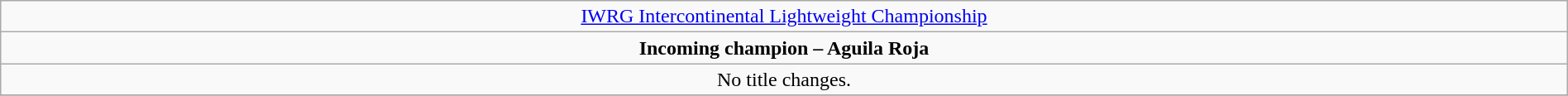<table class="wikitable" style="text-align:center; width:100%;">
<tr>
<td colspan="4" style="text-align: center;"><a href='#'>IWRG Intercontinental Lightweight Championship</a></td>
</tr>
<tr>
<td colspan="4" style="text-align: center;"><strong>Incoming champion – Aguila Roja</strong></td>
</tr>
<tr>
<td>No title changes.</td>
</tr>
<tr>
</tr>
</table>
